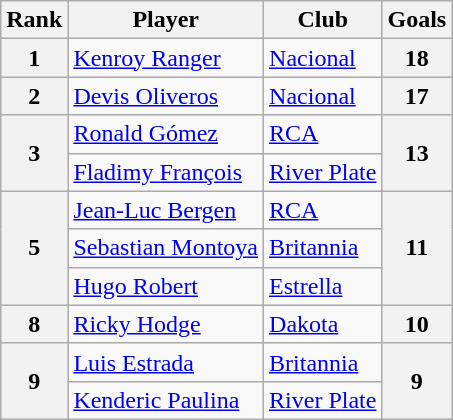<table class="wikitable" style="text-align:center">
<tr>
<th>Rank</th>
<th>Player</th>
<th>Club</th>
<th>Goals</th>
</tr>
<tr>
<th rowspan="1">1</th>
<td align="left"> <a href='#'>Kenroy Ranger</a></td>
<td align="left"><a href='#'>Nacional</a></td>
<th rowspan="1">18</th>
</tr>
<tr>
<th>2</th>
<td align=left> <a href='#'>Devis Oliveros</a></td>
<td align="left"><a href='#'>Nacional</a></td>
<th rowspan="1">17</th>
</tr>
<tr>
<th rowspan="2">3</th>
<td align="left"> <a href='#'>Ronald Gómez</a></td>
<td align="left"><a href='#'>RCA</a></td>
<th rowspan="2">13</th>
</tr>
<tr>
<td align="left"> <a href='#'>Fladimy François</a></td>
<td align="left"><a href='#'>River Plate</a></td>
</tr>
<tr>
<th rowspan="3">5</th>
<td align="left"> <a href='#'>Jean-Luc Bergen</a></td>
<td align="left"><a href='#'>RCA</a></td>
<th rowspan="3">11</th>
</tr>
<tr>
<td align="left"> <a href='#'>Sebastian Montoya</a></td>
<td align="left"><a href='#'>Britannia</a></td>
</tr>
<tr>
<td align="left"> <a href='#'>Hugo Robert</a></td>
<td align="left"><a href='#'>Estrella</a></td>
</tr>
<tr>
<th rowspan="1">8</th>
<td align="left"> <a href='#'>Ricky Hodge</a></td>
<td align="left"><a href='#'>Dakota</a></td>
<th rowspan="1">10</th>
</tr>
<tr>
<th rowspan="2">9</th>
<td align="left"> <a href='#'>Luis Estrada</a></td>
<td align="left"><a href='#'>Britannia</a></td>
<th rowspan="2">9</th>
</tr>
<tr>
<td align="left"> <a href='#'>Kenderic Paulina</a></td>
<td align="left"><a href='#'>River Plate</a></td>
</tr>
</table>
